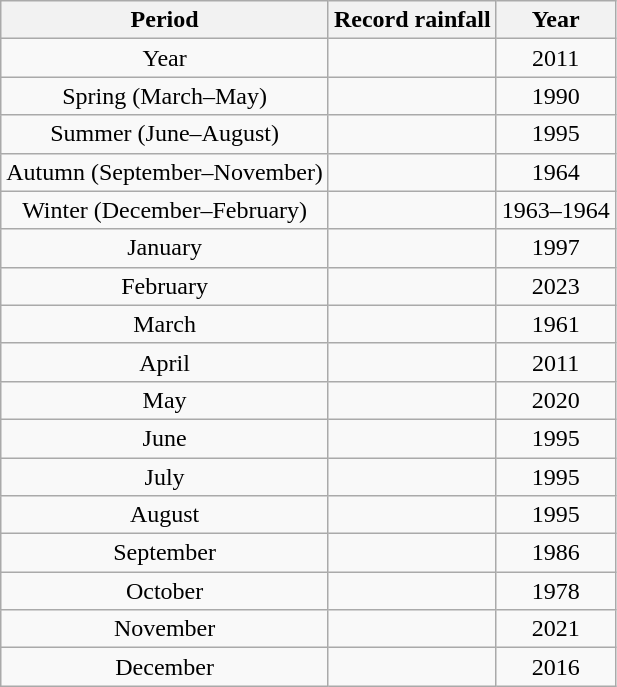<table class="wikitable plainrowheaders" style="text-align:center;">
<tr>
<th>Period</th>
<th>Record rainfall</th>
<th>Year</th>
</tr>
<tr>
<td>Year</td>
<td align="right"></td>
<td>2011</td>
</tr>
<tr>
<td>Spring (March–May)</td>
<td></td>
<td>1990</td>
</tr>
<tr>
<td>Summer (June–August)</td>
<td></td>
<td>1995</td>
</tr>
<tr>
<td>Autumn (September–November)</td>
<td></td>
<td>1964</td>
</tr>
<tr>
<td>Winter (December–February)</td>
<td></td>
<td>1963–1964</td>
</tr>
<tr>
<td>January</td>
<td></td>
<td>1997</td>
</tr>
<tr>
<td>February</td>
<td></td>
<td>2023</td>
</tr>
<tr>
<td>March</td>
<td></td>
<td>1961</td>
</tr>
<tr>
<td>April</td>
<td></td>
<td>2011</td>
</tr>
<tr>
<td>May</td>
<td></td>
<td>2020</td>
</tr>
<tr>
<td>June</td>
<td></td>
<td>1995</td>
</tr>
<tr>
<td>July</td>
<td></td>
<td>1995</td>
</tr>
<tr>
<td>August</td>
<td></td>
<td>1995</td>
</tr>
<tr>
<td>September</td>
<td></td>
<td>1986</td>
</tr>
<tr>
<td>October</td>
<td></td>
<td>1978</td>
</tr>
<tr>
<td>November</td>
<td></td>
<td>2021</td>
</tr>
<tr>
<td>December</td>
<td></td>
<td>2016</td>
</tr>
</table>
